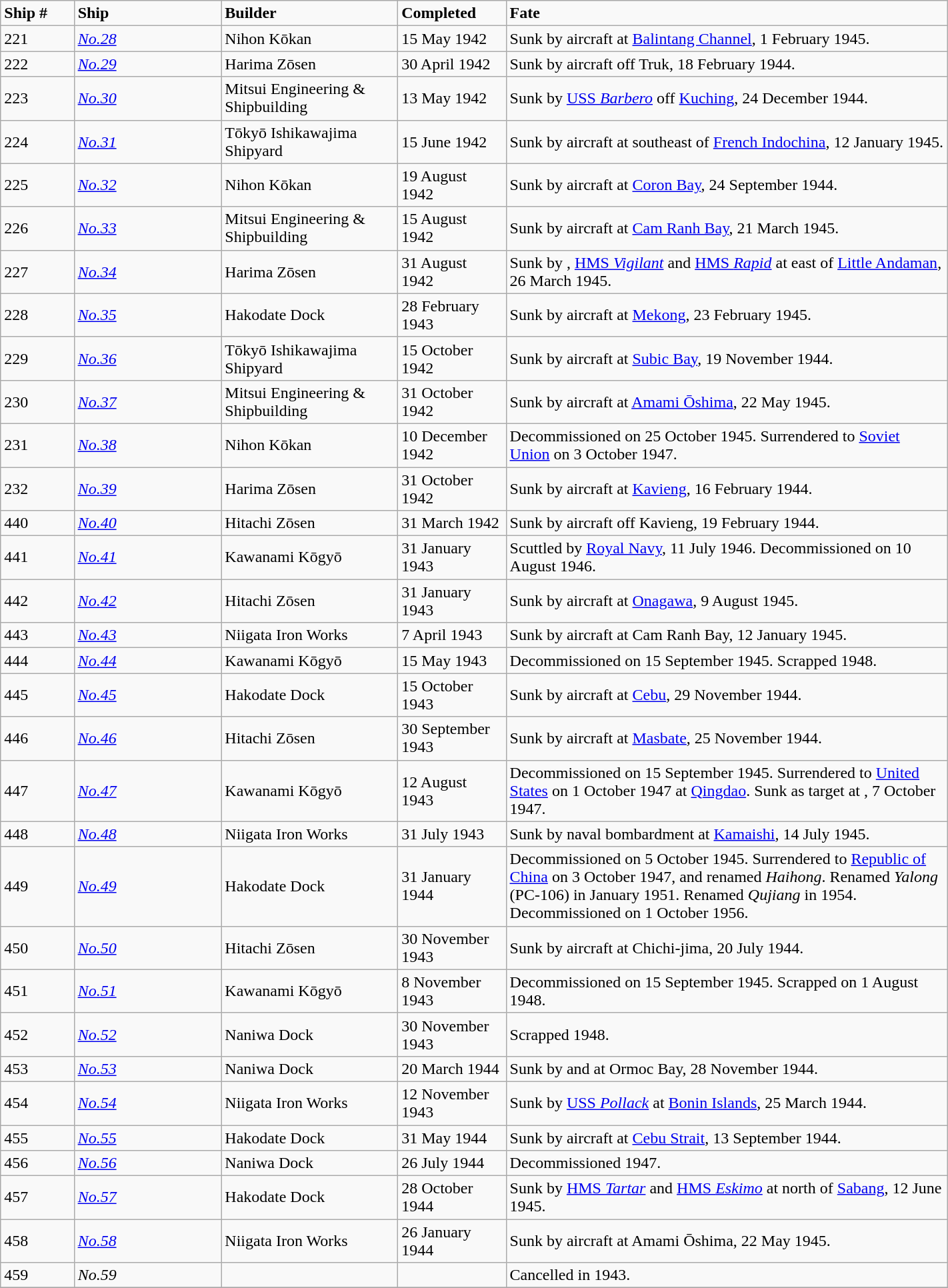<table class="wikitable" width="75%">
<tr>
<td width="5%"><strong>Ship #</strong></td>
<td width="10%"><strong>Ship</strong></td>
<td width="12%"><strong>Builder</strong></td>
<td width="5%" bgcolor=><strong>Completed</strong></td>
<td width="30%" bgcolor=><strong>Fate</strong></td>
</tr>
<tr>
<td>221</td>
<td><a href='#'><em>No.28</em></a></td>
<td>Nihon Kōkan</td>
<td>15 May 1942</td>
<td>Sunk by aircraft at <a href='#'>Balintang Channel</a>, 1 February 1945.</td>
</tr>
<tr>
<td>222</td>
<td><a href='#'><em>No.29</em></a></td>
<td>Harima Zōsen</td>
<td>30 April 1942</td>
<td>Sunk by aircraft off Truk, 18 February 1944.</td>
</tr>
<tr>
<td>223</td>
<td><a href='#'><em>No.30</em></a></td>
<td>Mitsui Engineering & Shipbuilding</td>
<td>13 May 1942</td>
<td>Sunk by <a href='#'>USS <em>Barbero</em></a> off <a href='#'>Kuching</a>, 24 December 1944.</td>
</tr>
<tr>
<td>224</td>
<td><a href='#'><em>No.31</em></a></td>
<td>Tōkyō Ishikawajima Shipyard</td>
<td>15 June 1942</td>
<td>Sunk by aircraft at southeast of <a href='#'>French Indochina</a>, 12 January 1945.</td>
</tr>
<tr>
<td>225</td>
<td><a href='#'><em>No.32</em></a></td>
<td>Nihon Kōkan</td>
<td>19 August 1942</td>
<td>Sunk by aircraft at <a href='#'>Coron Bay</a>, 24 September 1944.</td>
</tr>
<tr>
<td>226</td>
<td><a href='#'><em>No.33</em></a></td>
<td>Mitsui Engineering & Shipbuilding</td>
<td>15 August 1942</td>
<td>Sunk by aircraft at <a href='#'>Cam Ranh Bay</a>, 21 March 1945.</td>
</tr>
<tr>
<td>227</td>
<td><a href='#'><em>No.34</em></a></td>
<td>Harima Zōsen</td>
<td>31 August 1942</td>
<td>Sunk by , <a href='#'>HMS <em>Vigilant</em></a> and <a href='#'>HMS <em>Rapid</em></a> at east of <a href='#'>Little Andaman</a>, 26 March 1945.</td>
</tr>
<tr>
<td>228</td>
<td><a href='#'><em>No.35</em></a></td>
<td>Hakodate Dock</td>
<td>28 February 1943</td>
<td>Sunk by aircraft at <a href='#'>Mekong</a>, 23 February 1945.</td>
</tr>
<tr>
<td>229</td>
<td><a href='#'><em>No.36</em></a></td>
<td>Tōkyō Ishikawajima Shipyard</td>
<td>15 October 1942</td>
<td>Sunk by aircraft at <a href='#'>Subic Bay</a>, 19 November 1944.</td>
</tr>
<tr>
<td>230</td>
<td><a href='#'><em>No.37</em></a></td>
<td>Mitsui Engineering & Shipbuilding</td>
<td>31 October 1942</td>
<td>Sunk by aircraft at <a href='#'>Amami Ōshima</a>, 22 May 1945.</td>
</tr>
<tr>
<td>231</td>
<td><a href='#'><em>No.38</em></a></td>
<td>Nihon Kōkan</td>
<td>10 December 1942</td>
<td>Decommissioned on 25 October 1945. Surrendered to <a href='#'>Soviet Union</a> on 3 October 1947.</td>
</tr>
<tr>
<td>232</td>
<td><a href='#'><em>No.39</em></a></td>
<td>Harima Zōsen</td>
<td>31 October 1942</td>
<td>Sunk by aircraft at <a href='#'>Kavieng</a>, 16 February 1944.</td>
</tr>
<tr>
<td>440</td>
<td><a href='#'><em>No.40</em></a></td>
<td>Hitachi Zōsen</td>
<td>31 March 1942</td>
<td>Sunk by aircraft off Kavieng, 19 February 1944.</td>
</tr>
<tr>
<td>441</td>
<td><a href='#'><em>No.41</em></a></td>
<td>Kawanami Kōgyō</td>
<td>31 January 1943</td>
<td>Scuttled by <a href='#'>Royal Navy</a>, 11 July 1946. Decommissioned on 10 August 1946.</td>
</tr>
<tr>
<td>442</td>
<td><a href='#'><em>No.42</em></a></td>
<td>Hitachi Zōsen</td>
<td>31 January 1943</td>
<td>Sunk by aircraft at <a href='#'>Onagawa</a>, 9 August 1945.</td>
</tr>
<tr>
<td>443</td>
<td><a href='#'><em>No.43</em></a></td>
<td>Niigata Iron Works</td>
<td>7 April 1943</td>
<td>Sunk by aircraft at Cam Ranh Bay, 12 January 1945.</td>
</tr>
<tr>
<td>444</td>
<td><a href='#'><em>No.44</em></a></td>
<td>Kawanami Kōgyō</td>
<td>15 May 1943</td>
<td>Decommissioned on 15 September 1945. Scrapped 1948.</td>
</tr>
<tr>
<td>445</td>
<td><a href='#'><em>No.45</em></a></td>
<td>Hakodate Dock</td>
<td>15 October 1943</td>
<td>Sunk by aircraft at <a href='#'>Cebu</a>, 29 November 1944.</td>
</tr>
<tr>
<td>446</td>
<td><a href='#'><em>No.46</em></a></td>
<td>Hitachi Zōsen</td>
<td>30 September 1943</td>
<td>Sunk by aircraft at <a href='#'>Masbate</a>, 25 November 1944.</td>
</tr>
<tr>
<td>447</td>
<td><a href='#'><em>No.47</em></a></td>
<td>Kawanami Kōgyō</td>
<td>12 August 1943</td>
<td>Decommissioned on 15 September 1945. Surrendered to <a href='#'>United States</a> on 1 October 1947 at <a href='#'>Qingdao</a>. Sunk as target at , 7 October 1947.</td>
</tr>
<tr>
<td>448</td>
<td><a href='#'><em>No.48</em></a></td>
<td>Niigata Iron Works</td>
<td>31 July 1943</td>
<td>Sunk by naval bombardment at <a href='#'>Kamaishi</a>, 14 July 1945.</td>
</tr>
<tr>
<td>449</td>
<td><a href='#'><em>No.49</em></a></td>
<td>Hakodate Dock</td>
<td>31 January 1944</td>
<td>Decommissioned on 5 October 1945. Surrendered to <a href='#'>Republic of China</a> on 3 October 1947, and renamed <em>Haihong</em>. Renamed <em>Yalong</em> (PC-106) in January 1951. Renamed <em>Qujiang</em> in 1954. Decommissioned on 1 October 1956.</td>
</tr>
<tr>
<td>450</td>
<td><a href='#'><em>No.50</em></a></td>
<td>Hitachi Zōsen</td>
<td>30 November 1943</td>
<td>Sunk by aircraft at Chichi-jima, 20 July 1944.</td>
</tr>
<tr>
<td>451</td>
<td><a href='#'><em>No.51</em></a></td>
<td>Kawanami Kōgyō</td>
<td>8 November 1943</td>
<td>Decommissioned on 15 September 1945. Scrapped on 1 August 1948.</td>
</tr>
<tr>
<td>452</td>
<td><a href='#'><em>No.52</em></a></td>
<td>Naniwa Dock</td>
<td>30 November 1943</td>
<td>Scrapped 1948.</td>
</tr>
<tr>
<td>453</td>
<td><a href='#'><em>No.53</em></a></td>
<td>Naniwa Dock</td>
<td>20 March 1944</td>
<td>Sunk by  and  at Ormoc Bay, 28 November 1944.</td>
</tr>
<tr>
<td>454</td>
<td><a href='#'><em>No.54</em></a></td>
<td>Niigata Iron Works</td>
<td>12 November 1943</td>
<td>Sunk by <a href='#'>USS <em>Pollack</em></a> at <a href='#'>Bonin Islands</a>, 25 March 1944.</td>
</tr>
<tr>
<td>455</td>
<td><a href='#'><em>No.55</em></a></td>
<td>Hakodate Dock</td>
<td>31 May 1944</td>
<td>Sunk by aircraft at <a href='#'>Cebu Strait</a>, 13 September 1944.</td>
</tr>
<tr>
<td>456</td>
<td><a href='#'><em>No.56</em></a></td>
<td>Naniwa Dock</td>
<td>26 July 1944</td>
<td>Decommissioned 1947.</td>
</tr>
<tr>
<td>457</td>
<td><a href='#'><em>No.57</em></a></td>
<td>Hakodate Dock</td>
<td>28 October 1944</td>
<td>Sunk by <a href='#'>HMS <em>Tartar</em></a> and <a href='#'>HMS <em>Eskimo</em></a> at north of <a href='#'>Sabang</a>, 12 June 1945.</td>
</tr>
<tr>
<td>458</td>
<td><a href='#'><em>No.58</em></a></td>
<td>Niigata Iron Works</td>
<td>26 January 1944</td>
<td>Sunk by aircraft at Amami Ōshima, 22 May 1945.</td>
</tr>
<tr>
<td>459</td>
<td><em>No.59</em></td>
<td></td>
<td></td>
<td>Cancelled in 1943.</td>
</tr>
<tr>
</tr>
</table>
